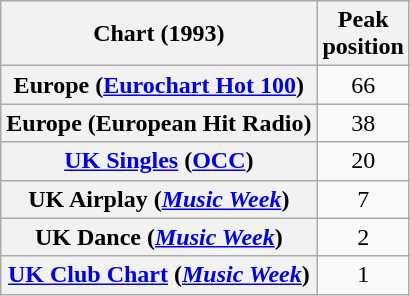<table class="wikitable sortable plainrowheaders" style="text-align:center">
<tr>
<th>Chart (1993)</th>
<th>Peak<br>position</th>
</tr>
<tr>
<th scope="row">Europe (<a href='#'>Eurochart Hot 100</a>)</th>
<td>66</td>
</tr>
<tr>
<th scope="row">Europe (European Hit Radio)</th>
<td>38</td>
</tr>
<tr>
<th scope="row"><a href='#'>UK Singles</a> (<a href='#'>OCC</a>)</th>
<td>20</td>
</tr>
<tr>
<th scope="row">UK Airplay (<em><a href='#'>Music Week</a></em>)</th>
<td>7</td>
</tr>
<tr>
<th scope="row">UK Dance (<em><a href='#'>Music Week</a></em>)</th>
<td>2</td>
</tr>
<tr>
<th scope="row"><a href='#'>UK Club Chart</a> (<em><a href='#'>Music Week</a></em>)</th>
<td>1</td>
</tr>
</table>
